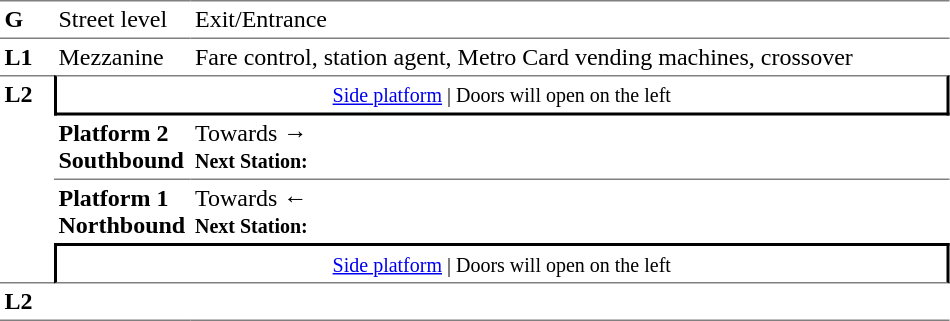<table table border=0 cellspacing=0 cellpadding=3>
<tr>
<td style="border-bottom:solid 1px gray;border-top:solid 1px gray;" width=30 valign=top><strong>G</strong></td>
<td style="border-top:solid 1px gray;border-bottom:solid 1px gray;" width=85 valign=top>Street level</td>
<td style="border-top:solid 1px gray;border-bottom:solid 1px gray;" width=500 valign=top>Exit/Entrance</td>
</tr>
<tr>
<td valign=top><strong>L1</strong></td>
<td valign=top>Mezzanine</td>
<td valign=top>Fare control, station agent, Metro Card vending machines, crossover<br></td>
</tr>
<tr>
<td style="border-top:solid 1px gray;border-bottom:solid 1px gray;" width=30 rowspan=4 valign=top><strong>L2</strong></td>
<td style="border-top:solid 1px gray;border-right:solid 2px black;border-left:solid 2px black;border-bottom:solid 2px black;text-align:center;" colspan=2><small><a href='#'>Side platform</a> | Doors will open on the left </small></td>
</tr>
<tr>
<td style="border-bottom:solid 1px gray;" width=85><span><strong>Platform 2</strong><br><strong>Southbound</strong></span></td>
<td style="border-bottom:solid 1px gray;" width=500>Towards → <br><small><strong>Next Station:</strong> </small></td>
</tr>
<tr>
<td><span><strong>Platform 1</strong><br><strong>Northbound</strong></span></td>
<td>Towards ← <br><small><strong>Next Station:</strong> </small></td>
</tr>
<tr>
<td style="border-top:solid 2px black;border-right:solid 2px black;border-left:solid 2px black;border-bottom:solid 1px gray;" colspan=2  align=center><small><a href='#'>Side platform</a> | Doors will open on the left </small></td>
</tr>
<tr>
<td style="border-bottom:solid 1px gray;" width=30 rowspan=2 valign=top><strong>L2</strong></td>
<td style="border-bottom:solid 1px gray;" width=85></td>
<td style="border-bottom:solid 1px gray;" width=500></td>
</tr>
<tr>
</tr>
</table>
